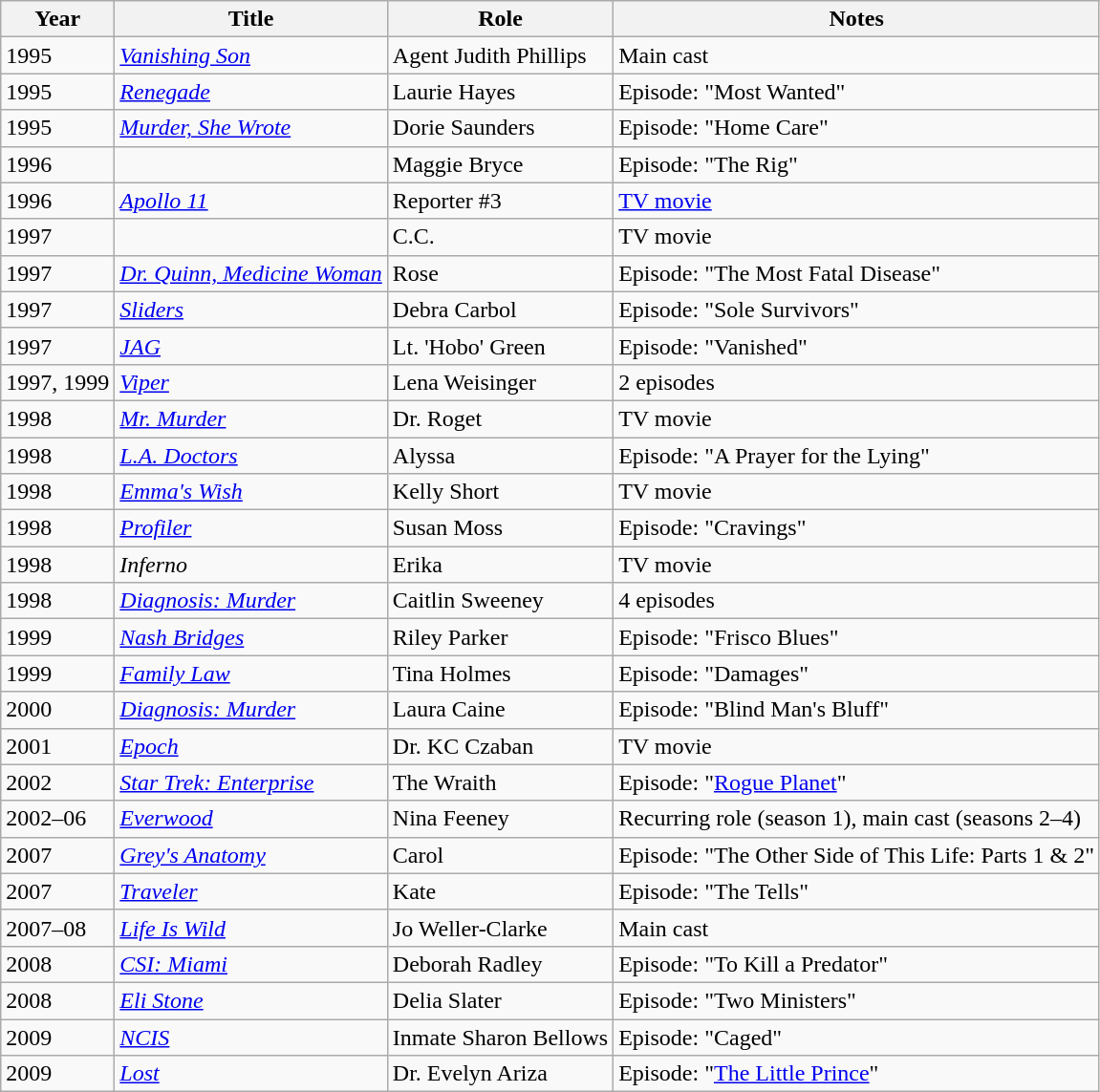<table class="wikitable sortable">
<tr>
<th>Year</th>
<th>Title</th>
<th>Role</th>
<th>Notes</th>
</tr>
<tr>
<td>1995</td>
<td><em><a href='#'>Vanishing Son</a></em></td>
<td>Agent Judith Phillips</td>
<td>Main cast</td>
</tr>
<tr>
<td>1995</td>
<td><em><a href='#'>Renegade</a></em></td>
<td>Laurie Hayes</td>
<td>Episode: "Most Wanted"</td>
</tr>
<tr>
<td>1995</td>
<td><em><a href='#'>Murder, She Wrote</a></em></td>
<td>Dorie Saunders</td>
<td>Episode: "Home Care"</td>
</tr>
<tr>
<td>1996</td>
<td><em></em></td>
<td>Maggie Bryce</td>
<td>Episode: "The Rig"</td>
</tr>
<tr>
<td>1996</td>
<td><em><a href='#'>Apollo 11</a></em></td>
<td>Reporter #3</td>
<td><a href='#'>TV movie</a></td>
</tr>
<tr>
<td>1997</td>
<td><em></em></td>
<td>C.C.</td>
<td>TV movie</td>
</tr>
<tr>
<td>1997</td>
<td><em><a href='#'>Dr. Quinn, Medicine Woman</a></em></td>
<td>Rose</td>
<td>Episode: "The Most Fatal Disease"</td>
</tr>
<tr>
<td>1997</td>
<td><em><a href='#'>Sliders</a></em></td>
<td>Debra Carbol</td>
<td>Episode: "Sole Survivors"</td>
</tr>
<tr>
<td>1997</td>
<td><em><a href='#'>JAG</a></em></td>
<td>Lt. 'Hobo' Green</td>
<td>Episode: "Vanished"</td>
</tr>
<tr>
<td>1997, 1999</td>
<td><em><a href='#'>Viper</a></em></td>
<td>Lena Weisinger</td>
<td>2 episodes</td>
</tr>
<tr>
<td>1998</td>
<td><em><a href='#'>Mr. Murder</a></em></td>
<td>Dr. Roget</td>
<td>TV movie</td>
</tr>
<tr>
<td>1998</td>
<td><em><a href='#'>L.A. Doctors</a></em></td>
<td>Alyssa</td>
<td>Episode: "A Prayer for the Lying"</td>
</tr>
<tr>
<td>1998</td>
<td><em><a href='#'>Emma's Wish</a></em></td>
<td>Kelly Short</td>
<td>TV movie</td>
</tr>
<tr>
<td>1998</td>
<td><em><a href='#'>Profiler</a></em></td>
<td>Susan Moss</td>
<td>Episode: "Cravings"</td>
</tr>
<tr>
<td>1998</td>
<td><em>Inferno</em></td>
<td>Erika</td>
<td>TV movie</td>
</tr>
<tr>
<td>1998</td>
<td><em><a href='#'>Diagnosis: Murder</a></em></td>
<td>Caitlin Sweeney</td>
<td>4 episodes</td>
</tr>
<tr>
<td>1999</td>
<td><em><a href='#'>Nash Bridges</a></em></td>
<td>Riley Parker</td>
<td>Episode: "Frisco Blues"</td>
</tr>
<tr>
<td>1999</td>
<td><em><a href='#'>Family Law</a></em></td>
<td>Tina Holmes</td>
<td>Episode: "Damages"</td>
</tr>
<tr>
<td>2000</td>
<td><em><a href='#'>Diagnosis: Murder</a></em></td>
<td>Laura Caine</td>
<td>Episode: "Blind Man's Bluff"</td>
</tr>
<tr>
<td>2001</td>
<td><em><a href='#'>Epoch</a></em></td>
<td>Dr. KC Czaban</td>
<td>TV movie</td>
</tr>
<tr>
<td>2002</td>
<td><em><a href='#'>Star Trek: Enterprise</a></em></td>
<td>The Wraith</td>
<td>Episode: "<a href='#'>Rogue Planet</a>"</td>
</tr>
<tr>
<td>2002–06</td>
<td><em><a href='#'>Everwood</a></em></td>
<td>Nina Feeney</td>
<td>Recurring role (season 1), main cast (seasons 2–4)</td>
</tr>
<tr>
<td>2007</td>
<td><em><a href='#'>Grey's Anatomy</a></em></td>
<td>Carol</td>
<td>Episode: "The Other Side of This Life: Parts 1 & 2"</td>
</tr>
<tr>
<td>2007</td>
<td><em><a href='#'>Traveler</a></em></td>
<td>Kate</td>
<td>Episode: "The Tells"</td>
</tr>
<tr>
<td>2007–08</td>
<td><em><a href='#'>Life Is Wild</a></em></td>
<td>Jo Weller-Clarke</td>
<td>Main cast</td>
</tr>
<tr>
<td>2008</td>
<td><em><a href='#'>CSI: Miami</a></em></td>
<td>Deborah Radley</td>
<td>Episode: "To Kill a Predator"</td>
</tr>
<tr>
<td>2008</td>
<td><em><a href='#'>Eli Stone</a></em></td>
<td>Delia Slater</td>
<td>Episode: "Two Ministers"</td>
</tr>
<tr>
<td>2009</td>
<td><em><a href='#'>NCIS</a></em></td>
<td>Inmate Sharon Bellows</td>
<td>Episode: "Caged"</td>
</tr>
<tr>
<td>2009</td>
<td><em><a href='#'>Lost</a></em></td>
<td>Dr. Evelyn Ariza</td>
<td>Episode: "<a href='#'>The Little Prince</a>"</td>
</tr>
</table>
